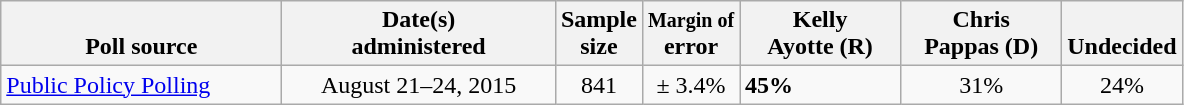<table class="wikitable">
<tr valign= bottom>
<th style="width:180px;">Poll source</th>
<th style="width:175px;">Date(s)<br>administered</th>
<th class=small>Sample<br>size</th>
<th><small>Margin of</small><br>error</th>
<th style="width:100px;">Kelly<br>Ayotte (R)</th>
<th style="width:100px;">Chris<br>Pappas (D)</th>
<th>Undecided</th>
</tr>
<tr>
<td><a href='#'>Public Policy Polling</a></td>
<td align=center>August 21–24, 2015</td>
<td align=center>841</td>
<td align=center>± 3.4%</td>
<td><strong>45%</strong></td>
<td align=center>31%</td>
<td align=center>24%</td>
</tr>
</table>
